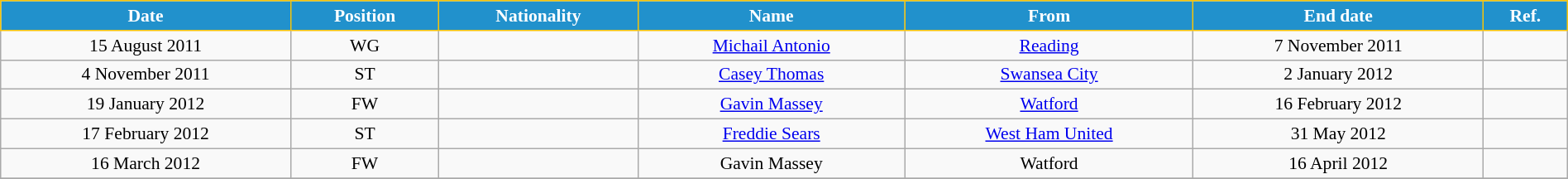<table class="wikitable" style="text-align:center; font-size:90%; width:100%;">
<tr>
<th style="background:#2191CC; color:white; border:1px solid #F7C408; text-align:center;">Date</th>
<th style="background:#2191CC; color:white; border:1px solid #F7C408; text-align:center;">Position</th>
<th style="background:#2191CC; color:white; border:1px solid #F7C408; text-align:center;">Nationality</th>
<th style="background:#2191CC; color:white; border:1px solid #F7C408; text-align:center;">Name</th>
<th style="background:#2191CC; color:white; border:1px solid #F7C408; text-align:center;">From</th>
<th style="background:#2191CC; color:white; border:1px solid #F7C408; text-align:center;">End date</th>
<th style="background:#2191CC; color:white; border:1px solid #F7C408; text-align:center;">Ref.</th>
</tr>
<tr>
<td>15 August 2011</td>
<td>WG</td>
<td></td>
<td><a href='#'>Michail Antonio</a></td>
<td> <a href='#'>Reading</a></td>
<td>7 November 2011</td>
<td></td>
</tr>
<tr>
<td>4 November 2011</td>
<td>ST</td>
<td></td>
<td><a href='#'>Casey Thomas</a></td>
<td> <a href='#'>Swansea City</a></td>
<td>2 January 2012</td>
<td></td>
</tr>
<tr>
<td>19 January 2012</td>
<td>FW</td>
<td></td>
<td><a href='#'>Gavin Massey</a></td>
<td> <a href='#'>Watford</a></td>
<td>16 February 2012</td>
<td></td>
</tr>
<tr>
<td>17 February 2012</td>
<td>ST</td>
<td></td>
<td><a href='#'>Freddie Sears</a></td>
<td> <a href='#'>West Ham United</a></td>
<td>31 May 2012</td>
<td></td>
</tr>
<tr>
<td>16 March 2012</td>
<td>FW</td>
<td></td>
<td>Gavin Massey</td>
<td> Watford</td>
<td>16 April 2012</td>
<td></td>
</tr>
<tr>
</tr>
</table>
